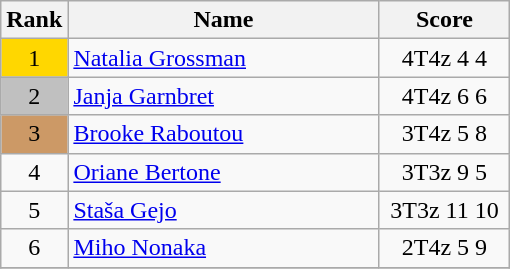<table class="wikitable">
<tr>
<th>Rank</th>
<th width = "200">Name</th>
<th width = "80">Score</th>
</tr>
<tr>
<td align="center" style="background: gold">1</td>
<td> <a href='#'>Natalia Grossman</a></td>
<td align="center">4T4z 4 4</td>
</tr>
<tr>
<td align="center" style="background: silver">2</td>
<td> <a href='#'>Janja Garnbret</a></td>
<td align="center">4T4z 6 6</td>
</tr>
<tr>
<td align="center" style="background: #cc9966">3</td>
<td> <a href='#'>Brooke Raboutou</a></td>
<td align="center">3T4z 5 8</td>
</tr>
<tr>
<td align="center">4</td>
<td> <a href='#'>Oriane Bertone</a></td>
<td align="center">3T3z 9 5</td>
</tr>
<tr>
<td align="center">5</td>
<td> <a href='#'>Staša Gejo</a></td>
<td align="center">3T3z 11 10</td>
</tr>
<tr>
<td align="center">6</td>
<td> <a href='#'>Miho Nonaka</a></td>
<td align="center">2T4z 5 9</td>
</tr>
<tr>
</tr>
</table>
